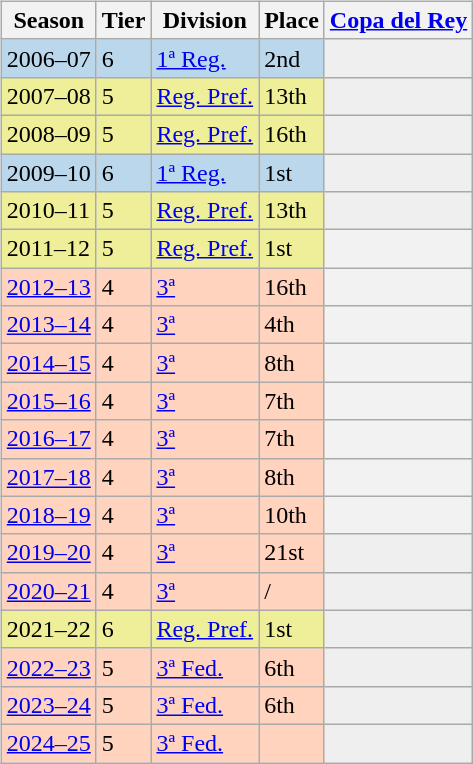<table>
<tr>
<td valign="top" width=0%><br><table class="wikitable">
<tr style="background:#f0f6fa;">
<th>Season</th>
<th>Tier</th>
<th>Division</th>
<th>Place</th>
<th><a href='#'>Copa del Rey</a></th>
</tr>
<tr>
<td style="background:#BBD7EC;">2006–07</td>
<td style="background:#BBD7EC;">6</td>
<td style="background:#BBD7EC;"><a href='#'>1ª Reg.</a></td>
<td style="background:#BBD7EC;">2nd</td>
<th style="background:#efefef;"></th>
</tr>
<tr>
<td style="background:#EFEF99;">2007–08</td>
<td style="background:#EFEF99;">5</td>
<td style="background:#EFEF99;"><a href='#'>Reg. Pref.</a></td>
<td style="background:#EFEF99;">13th</td>
<td style="background:#efefef;"></td>
</tr>
<tr>
<td style="background:#EFEF99;">2008–09</td>
<td style="background:#EFEF99;">5</td>
<td style="background:#EFEF99;"><a href='#'>Reg. Pref.</a></td>
<td style="background:#EFEF99;">16th</td>
<td style="background:#efefef;"></td>
</tr>
<tr>
<td style="background:#BBD7EC;">2009–10</td>
<td style="background:#BBD7EC;">6</td>
<td style="background:#BBD7EC;"><a href='#'>1ª Reg.</a></td>
<td style="background:#BBD7EC;">1st</td>
<th style="background:#efefef;"></th>
</tr>
<tr>
<td style="background:#EFEF99;">2010–11</td>
<td style="background:#EFEF99;">5</td>
<td style="background:#EFEF99;"><a href='#'>Reg. Pref.</a></td>
<td style="background:#EFEF99;">13th</td>
<td style="background:#efefef;"></td>
</tr>
<tr>
<td style="background:#EFEF99;">2011–12</td>
<td style="background:#EFEF99;">5</td>
<td style="background:#EFEF99;"><a href='#'>Reg. Pref.</a></td>
<td style="background:#EFEF99;">1st</td>
<th></th>
</tr>
<tr>
<td style="background:#FFD3BD;"><a href='#'>2012–13</a></td>
<td style="background:#FFD3BD;">4</td>
<td style="background:#FFD3BD;"><a href='#'>3ª</a></td>
<td style="background:#FFD3BD;">16th</td>
<th></th>
</tr>
<tr>
<td style="background:#FFD3BD;"><a href='#'>2013–14</a></td>
<td style="background:#FFD3BD;">4</td>
<td style="background:#FFD3BD;"><a href='#'>3ª</a></td>
<td style="background:#FFD3BD;">4th</td>
<th></th>
</tr>
<tr>
<td style="background:#FFD3BD;"><a href='#'>2014–15</a></td>
<td style="background:#FFD3BD;">4</td>
<td style="background:#FFD3BD;"><a href='#'>3ª</a></td>
<td style="background:#FFD3BD;">8th</td>
<th></th>
</tr>
<tr>
<td style="background:#FFD3BD;"><a href='#'>2015–16</a></td>
<td style="background:#FFD3BD;">4</td>
<td style="background:#FFD3BD;"><a href='#'>3ª</a></td>
<td style="background:#FFD3BD;">7th</td>
<th></th>
</tr>
<tr>
<td style="background:#FFD3BD;"><a href='#'>2016–17</a></td>
<td style="background:#FFD3BD;">4</td>
<td style="background:#FFD3BD;"><a href='#'>3ª</a></td>
<td style="background:#FFD3BD;">7th</td>
<th></th>
</tr>
<tr>
<td style="background:#FFD3BD;"><a href='#'>2017–18</a></td>
<td style="background:#FFD3BD;">4</td>
<td style="background:#FFD3BD;"><a href='#'>3ª</a></td>
<td style="background:#FFD3BD;">8th</td>
<th></th>
</tr>
<tr>
<td style="background:#FFD3BD;"><a href='#'>2018–19</a></td>
<td style="background:#FFD3BD;">4</td>
<td style="background:#FFD3BD;"><a href='#'>3ª</a></td>
<td style="background:#FFD3BD;">10th</td>
<th></th>
</tr>
<tr>
<td style="background:#FFD3BD;"><a href='#'>2019–20</a></td>
<td style="background:#FFD3BD;">4</td>
<td style="background:#FFD3BD;"><a href='#'>3ª</a></td>
<td style="background:#FFD3BD;">21st</td>
<td style="background:#efefef;"></td>
</tr>
<tr>
<td style="background:#FFD3BD;"><a href='#'>2020–21</a></td>
<td style="background:#FFD3BD;">4</td>
<td style="background:#FFD3BD;"><a href='#'>3ª</a></td>
<td style="background:#FFD3BD;"> / </td>
<td style="background:#efefef;"></td>
</tr>
<tr>
<td style="background:#EFEF99;">2021–22</td>
<td style="background:#EFEF99;">6</td>
<td style="background:#EFEF99;"><a href='#'>Reg. Pref.</a></td>
<td style="background:#EFEF99;">1st</td>
<td style="background:#efefef;"></td>
</tr>
<tr>
<td style="background:#FFD3BD;"><a href='#'>2022–23</a></td>
<td style="background:#FFD3BD;">5</td>
<td style="background:#FFD3BD;"><a href='#'>3ª Fed.</a></td>
<td style="background:#FFD3BD;">6th</td>
<td style="background:#efefef;"></td>
</tr>
<tr>
<td style="background:#FFD3BD;"><a href='#'>2023–24</a></td>
<td style="background:#FFD3BD;">5</td>
<td style="background:#FFD3BD;"><a href='#'>3ª Fed.</a></td>
<td style="background:#FFD3BD;">6th</td>
<td style="background:#efefef;"></td>
</tr>
<tr>
<td style="background:#FFD3BD;"><a href='#'>2024–25</a></td>
<td style="background:#FFD3BD;">5</td>
<td style="background:#FFD3BD;"><a href='#'>3ª Fed.</a></td>
<td style="background:#FFD3BD;"></td>
<td style="background:#efefef;"></td>
</tr>
</table>
</td>
</tr>
</table>
